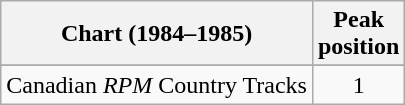<table class="wikitable sortable">
<tr>
<th align="left">Chart (1984–1985)</th>
<th align="center">Peak<br>position</th>
</tr>
<tr>
</tr>
<tr>
<td align="left">Canadian <em>RPM</em> Country Tracks</td>
<td align="center">1</td>
</tr>
</table>
